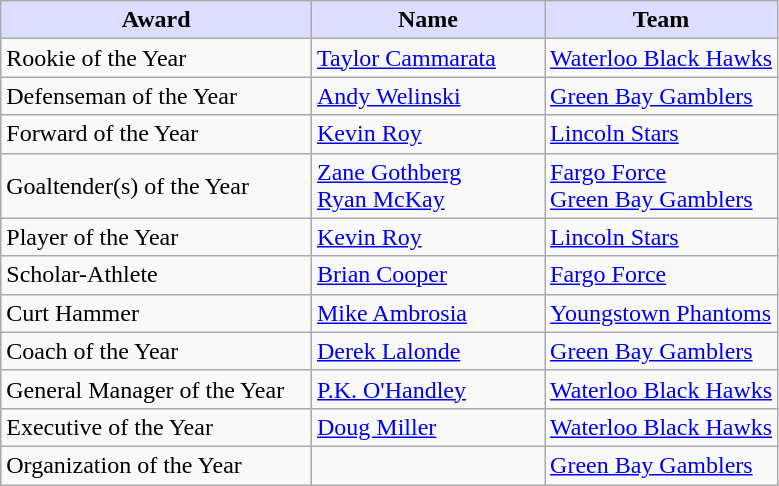<table class="wikitable" style="text-align:left">
<tr>
<th style="background:#ddf; width:40%;">Award</th>
<th style="background:#ddf; width:30%;">Name</th>
<th style="background:#ddf; width:30%;">Team</th>
</tr>
<tr>
<td>Rookie of the Year</td>
<td><a href='#'>Taylor Cammarata</a></td>
<td><a href='#'>Waterloo Black Hawks</a></td>
</tr>
<tr>
<td>Defenseman of the Year</td>
<td><a href='#'>Andy Welinski</a></td>
<td><a href='#'>Green Bay Gamblers</a></td>
</tr>
<tr>
<td>Forward of the Year</td>
<td><a href='#'>Kevin Roy</a></td>
<td><a href='#'>Lincoln Stars</a></td>
</tr>
<tr>
<td>Goaltender(s) of the Year</td>
<td><a href='#'>Zane Gothberg</a><br><a href='#'>Ryan McKay</a></td>
<td><a href='#'>Fargo Force</a><br><a href='#'>Green Bay Gamblers</a></td>
</tr>
<tr>
<td>Player of the Year</td>
<td><a href='#'>Kevin Roy</a></td>
<td><a href='#'>Lincoln Stars</a></td>
</tr>
<tr>
<td>Scholar-Athlete</td>
<td><a href='#'>Brian Cooper</a></td>
<td><a href='#'>Fargo Force</a></td>
</tr>
<tr>
<td>Curt Hammer</td>
<td><a href='#'>Mike Ambrosia</a></td>
<td><a href='#'>Youngstown Phantoms</a></td>
</tr>
<tr>
<td>Coach of the Year</td>
<td><a href='#'>Derek Lalonde</a></td>
<td><a href='#'>Green Bay Gamblers</a></td>
</tr>
<tr>
<td>General Manager of the Year</td>
<td><a href='#'>P.K. O'Handley</a></td>
<td><a href='#'>Waterloo Black Hawks</a></td>
</tr>
<tr>
<td>Executive of the Year</td>
<td><a href='#'>Doug Miller</a></td>
<td><a href='#'>Waterloo Black Hawks</a></td>
</tr>
<tr>
<td>Organization of the Year</td>
<td></td>
<td><a href='#'>Green Bay Gamblers</a></td>
</tr>
</table>
